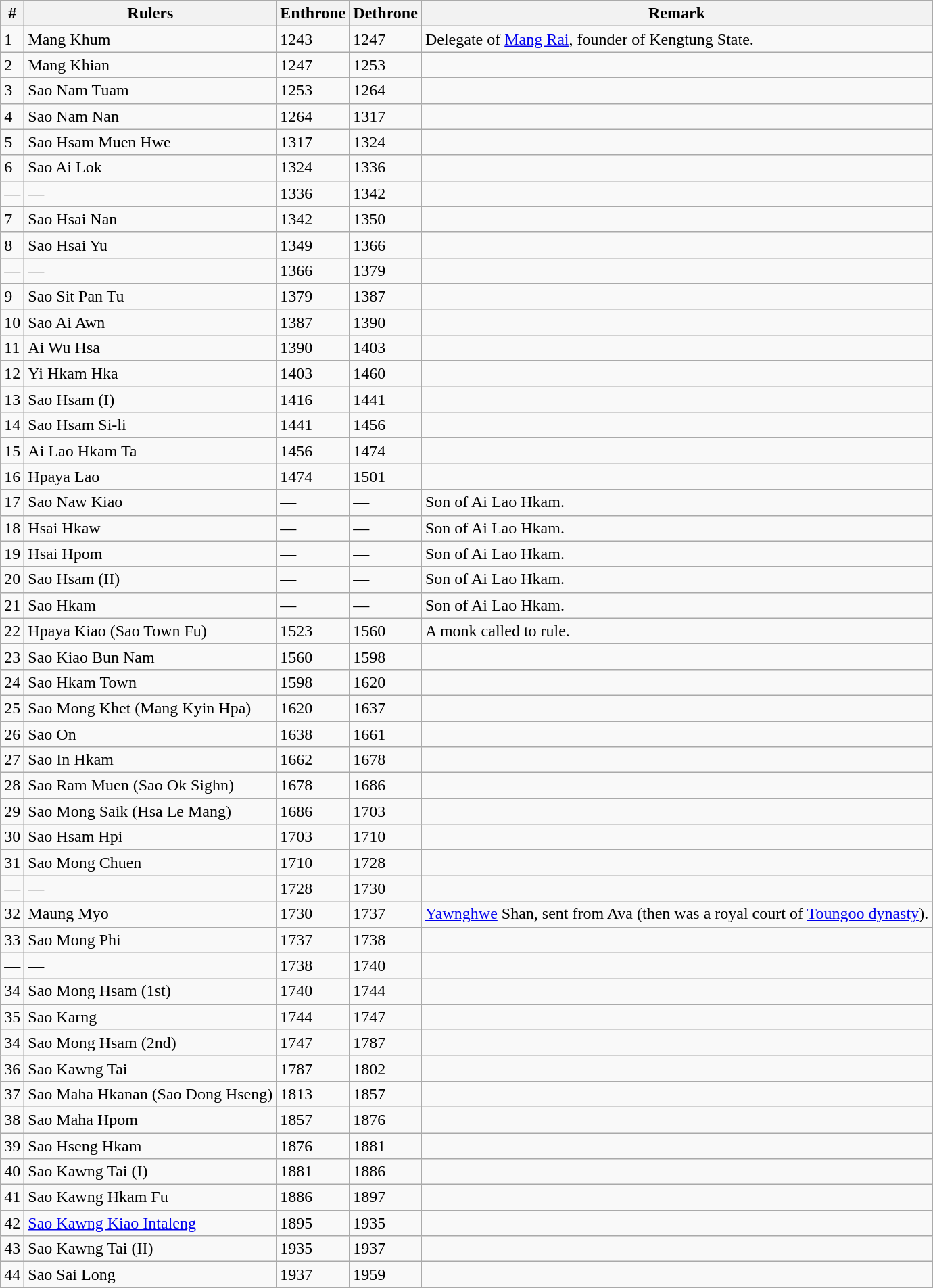<table class="wikitable">
<tr>
<th>#</th>
<th>Rulers</th>
<th>Enthrone</th>
<th>Dethrone</th>
<th>Remark</th>
</tr>
<tr>
<td>1</td>
<td>Mang Khum</td>
<td>1243</td>
<td>1247</td>
<td>Delegate of <a href='#'>Mang Rai</a>, founder of Kengtung State.</td>
</tr>
<tr>
<td>2</td>
<td>Mang Khian</td>
<td>1247</td>
<td>1253</td>
<td></td>
</tr>
<tr>
<td>3</td>
<td>Sao Nam Tuam</td>
<td>1253</td>
<td>1264</td>
<td></td>
</tr>
<tr>
<td>4</td>
<td>Sao Nam Nan</td>
<td>1264</td>
<td>1317</td>
<td></td>
</tr>
<tr>
<td>5</td>
<td>Sao Hsam Muen Hwe</td>
<td>1317</td>
<td>1324</td>
<td></td>
</tr>
<tr>
<td>6</td>
<td>Sao Ai Lok</td>
<td>1324</td>
<td>1336</td>
<td></td>
</tr>
<tr>
<td>—</td>
<td>—</td>
<td>1336</td>
<td>1342</td>
<td></td>
</tr>
<tr>
<td>7</td>
<td>Sao Hsai Nan</td>
<td>1342</td>
<td>1350</td>
<td></td>
</tr>
<tr>
<td>8</td>
<td>Sao Hsai Yu</td>
<td>1349</td>
<td>1366</td>
<td></td>
</tr>
<tr>
<td>—</td>
<td>—</td>
<td>1366</td>
<td>1379</td>
<td></td>
</tr>
<tr>
<td>9</td>
<td>Sao Sit Pan Tu</td>
<td>1379</td>
<td>1387</td>
<td></td>
</tr>
<tr>
<td>10</td>
<td>Sao Ai Awn</td>
<td>1387</td>
<td>1390</td>
<td></td>
</tr>
<tr>
<td>11</td>
<td>Ai Wu Hsa</td>
<td>1390</td>
<td>1403</td>
<td></td>
</tr>
<tr>
<td>12</td>
<td>Yi Hkam Hka</td>
<td>1403</td>
<td>1460</td>
<td></td>
</tr>
<tr>
<td>13</td>
<td>Sao Hsam (I)</td>
<td>1416</td>
<td>1441</td>
<td></td>
</tr>
<tr>
<td>14</td>
<td>Sao Hsam Si-li</td>
<td>1441</td>
<td>1456</td>
<td></td>
</tr>
<tr>
<td>15</td>
<td>Ai Lao Hkam Ta</td>
<td>1456</td>
<td>1474</td>
<td></td>
</tr>
<tr>
<td>16</td>
<td>Hpaya Lao</td>
<td>1474</td>
<td>1501</td>
<td></td>
</tr>
<tr>
<td>17</td>
<td>Sao Naw Kiao</td>
<td>—</td>
<td>—</td>
<td>Son of Ai Lao Hkam.</td>
</tr>
<tr>
<td>18</td>
<td>Hsai Hkaw</td>
<td>—</td>
<td>—</td>
<td>Son of Ai Lao Hkam.</td>
</tr>
<tr>
<td>19</td>
<td>Hsai Hpom</td>
<td>—</td>
<td>—</td>
<td>Son of Ai Lao Hkam.</td>
</tr>
<tr>
<td>20</td>
<td>Sao Hsam (II)</td>
<td>—</td>
<td>—</td>
<td>Son of Ai Lao Hkam.</td>
</tr>
<tr>
<td>21</td>
<td>Sao Hkam</td>
<td>—</td>
<td>—</td>
<td>Son of Ai Lao Hkam.</td>
</tr>
<tr>
<td>22</td>
<td>Hpaya Kiao (Sao Town Fu)</td>
<td>1523</td>
<td>1560</td>
<td>A monk called to rule.</td>
</tr>
<tr>
<td>23</td>
<td>Sao Kiao Bun Nam</td>
<td>1560</td>
<td>1598</td>
<td></td>
</tr>
<tr>
<td>24</td>
<td>Sao Hkam Town</td>
<td>1598</td>
<td>1620</td>
<td></td>
</tr>
<tr>
<td>25</td>
<td>Sao Mong Khet (Mang Kyin Hpa)</td>
<td>1620</td>
<td>1637</td>
<td></td>
</tr>
<tr>
<td>26</td>
<td>Sao On</td>
<td>1638</td>
<td>1661</td>
<td></td>
</tr>
<tr>
<td>27</td>
<td>Sao In Hkam</td>
<td>1662</td>
<td>1678</td>
<td></td>
</tr>
<tr>
<td>28</td>
<td>Sao Ram Muen (Sao Ok Sighn)</td>
<td>1678</td>
<td>1686</td>
<td></td>
</tr>
<tr>
<td>29</td>
<td>Sao Mong Saik (Hsa Le Mang)</td>
<td>1686</td>
<td>1703</td>
<td></td>
</tr>
<tr>
<td>30</td>
<td>Sao Hsam Hpi</td>
<td>1703</td>
<td>1710</td>
<td></td>
</tr>
<tr>
<td>31</td>
<td>Sao Mong Chuen</td>
<td>1710</td>
<td>1728</td>
<td></td>
</tr>
<tr>
<td>—</td>
<td>—</td>
<td>1728</td>
<td>1730</td>
<td></td>
</tr>
<tr>
<td>32</td>
<td>Maung Myo</td>
<td>1730</td>
<td>1737</td>
<td><a href='#'>Yawnghwe</a> Shan, sent from Ava (then was a royal court of <a href='#'>Toungoo dynasty</a>).</td>
</tr>
<tr>
<td>33</td>
<td>Sao Mong Phi</td>
<td>1737</td>
<td>1738</td>
<td></td>
</tr>
<tr>
<td>—</td>
<td>—</td>
<td>1738</td>
<td>1740</td>
<td></td>
</tr>
<tr>
<td>34</td>
<td>Sao Mong Hsam (1st)</td>
<td>1740</td>
<td>1744</td>
<td></td>
</tr>
<tr>
<td>35</td>
<td>Sao Karng</td>
<td>1744</td>
<td>1747</td>
<td></td>
</tr>
<tr>
<td>34</td>
<td>Sao Mong Hsam (2nd)</td>
<td>1747</td>
<td>1787</td>
<td></td>
</tr>
<tr>
<td>36</td>
<td>Sao Kawng Tai</td>
<td>1787</td>
<td>1802</td>
<td></td>
</tr>
<tr>
<td>37</td>
<td>Sao Maha Hkanan (Sao Dong Hseng)</td>
<td>1813</td>
<td>1857</td>
<td></td>
</tr>
<tr>
<td>38</td>
<td>Sao Maha Hpom</td>
<td>1857</td>
<td>1876</td>
<td></td>
</tr>
<tr>
<td>39</td>
<td>Sao Hseng Hkam</td>
<td>1876</td>
<td>1881</td>
<td></td>
</tr>
<tr>
<td>40</td>
<td>Sao Kawng Tai (I)</td>
<td>1881</td>
<td>1886</td>
<td></td>
</tr>
<tr>
<td>41</td>
<td>Sao Kawng Hkam Fu</td>
<td>1886</td>
<td>1897</td>
<td></td>
</tr>
<tr>
<td>42</td>
<td><a href='#'>Sao Kawng Kiao Intaleng</a></td>
<td>1895</td>
<td>1935</td>
<td></td>
</tr>
<tr>
<td>43</td>
<td>Sao Kawng Tai (II)</td>
<td>1935</td>
<td>1937</td>
<td></td>
</tr>
<tr>
<td>44</td>
<td>Sao Sai Long</td>
<td>1937</td>
<td>1959</td>
<td></td>
</tr>
</table>
